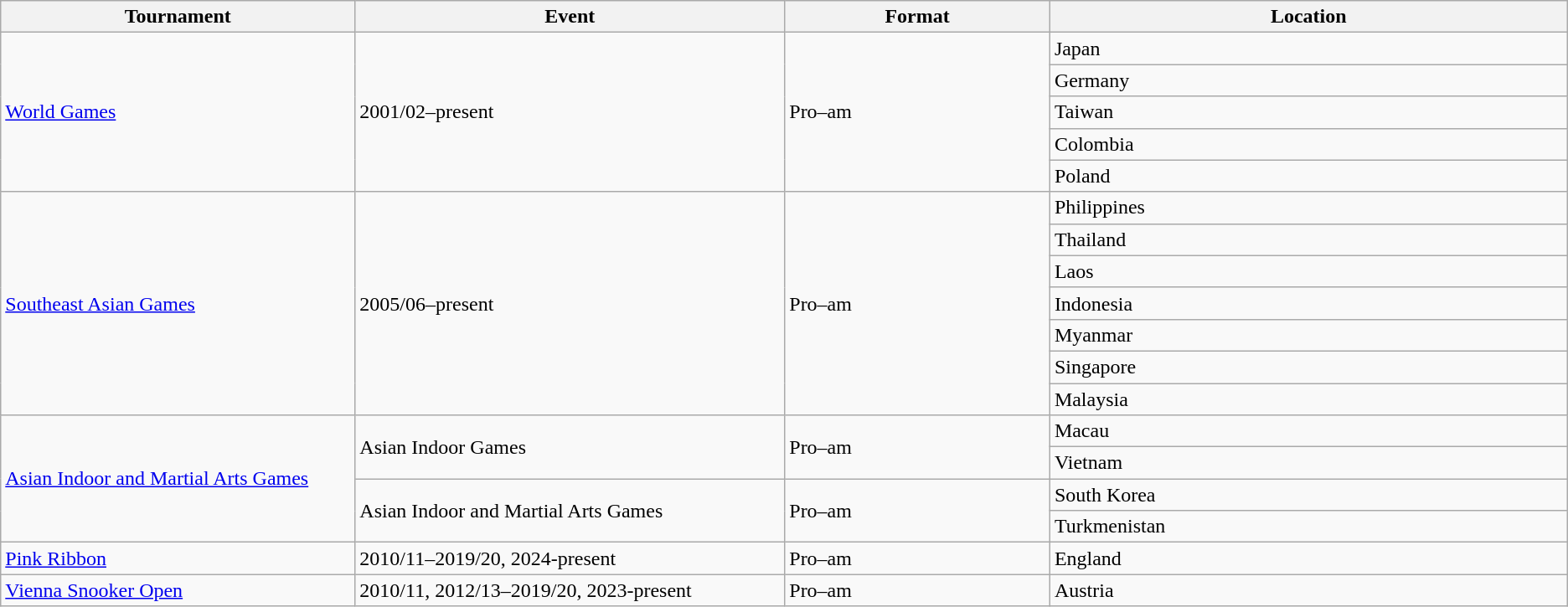<table class="wikitable">
<tr>
<th style="width:20em;">Tournament</th>
<th style="width:25em;">Event</th>
<th style="width:15em;">Format</th>
<th style="width:30em;">Location</th>
</tr>
<tr>
<td rowspan="5"><a href='#'>World Games</a></td>
<td rowspan="5">2001/02–present</td>
<td rowspan="5">Pro–am</td>
<td>Japan <br> </td>
</tr>
<tr>
<td>Germany <br> </td>
</tr>
<tr>
<td>Taiwan <br> </td>
</tr>
<tr>
<td>Colombia <br> </td>
</tr>
<tr>
<td>Poland <br> </td>
</tr>
<tr>
<td rowspan="7"><a href='#'>Southeast Asian Games</a></td>
<td rowspan="7">2005/06–present</td>
<td rowspan="7">Pro–am</td>
<td>Philippines <br> </td>
</tr>
<tr>
<td>Thailand <br> </td>
</tr>
<tr>
<td>Laos <br> </td>
</tr>
<tr>
<td>Indonesia <br> </td>
</tr>
<tr>
<td>Myanmar <br> </td>
</tr>
<tr>
<td>Singapore <br> </td>
</tr>
<tr>
<td>Malaysia <br> </td>
</tr>
<tr>
<td rowspan="4"><a href='#'>Asian Indoor and Martial Arts Games</a></td>
<td rowspan="2">Asian Indoor Games <br> </td>
<td rowspan="2">Pro–am</td>
<td>Macau <br> </td>
</tr>
<tr>
<td>Vietnam <br> </td>
</tr>
<tr>
<td rowspan="2">Asian Indoor and Martial Arts Games <br> </td>
<td rowspan="2">Pro–am</td>
<td>South Korea <br> </td>
</tr>
<tr>
<td>Turkmenistan <br> </td>
</tr>
<tr>
<td><a href='#'>Pink Ribbon</a></td>
<td>2010/11–2019/20, 2024-present</td>
<td>Pro–am</td>
<td>England </td>
</tr>
<tr>
<td><a href='#'>Vienna Snooker Open</a></td>
<td>2010/11, 2012/13–2019/20, 2023-present</td>
<td>Pro–am</td>
<td>Austria </td>
</tr>
</table>
